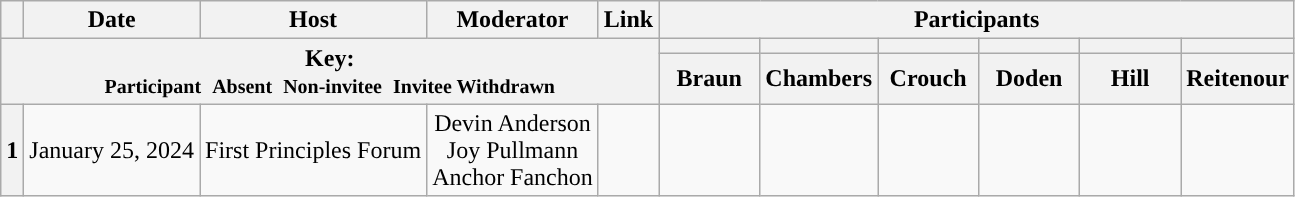<table class="wikitable" style="text-align:center;">
<tr>
<th scope="col"></th>
<th scope="col">Date</th>
<th scope="col">Host</th>
<th scope="col">Moderator</th>
<th scope="col">Link</th>
<th colspan="8" scope="col">Participants</th>
</tr>
<tr>
<th colspan="5" rowspan="2">Key:<br> <small>Participant </small>  <small>Absent </small>  <small>Non-invitee </small>  <small>Invitee  Withdrawn</small></th>
<th scope="col" style="background:"></th>
<th scope="col" style="background:"></th>
<th scope="col" style="background:"></th>
<th scope="col" style="background:"></th>
<th scope="col" style="background:"></th>
<th scope="col" style="background:"></th>
</tr>
<tr>
<th scope="col" style="width:60px;">Braun</th>
<th scope="col" style="width:60px;">Chambers</th>
<th scope="col" style="width:60px;">Crouch</th>
<th scope="col" style="width:60px;">Doden</th>
<th scope="col" style="width:60px;">Hill</th>
<th scope="col" style="width:60px;">Reitenour</th>
</tr>
<tr>
<th scope="row">1</th>
<td style="white-space:nowrap;">January 25, 2024</td>
<td style="white-space:nowrap;">First Principles Forum</td>
<td style="white-space:nowrap;">Devin Anderson<br>Joy Pullmann<br>Anchor Fanchon</td>
<td style="white-space:nowrap;"></td>
<td></td>
<td></td>
<td></td>
<td></td>
<td></td>
<td></td>
</tr>
</table>
